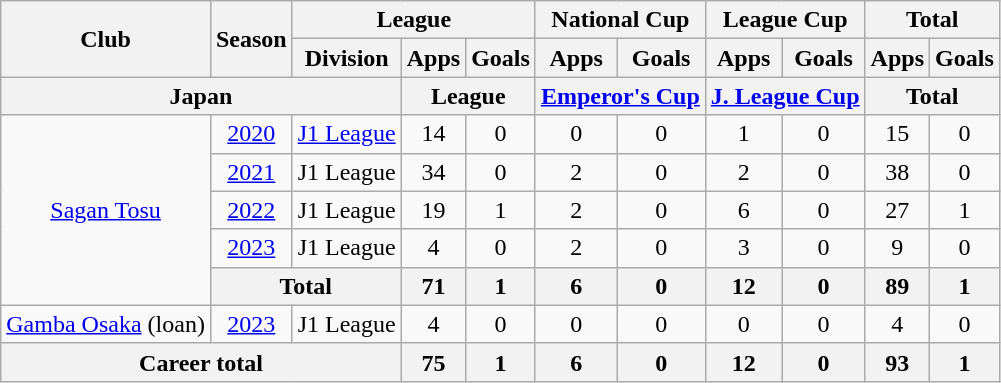<table class="wikitable" style="text-align:center">
<tr>
<th rowspan=2>Club</th>
<th rowspan=2>Season</th>
<th colspan=3>League</th>
<th colspan=2>National Cup</th>
<th colspan=2>League Cup</th>
<th colspan=2>Total</th>
</tr>
<tr>
<th>Division</th>
<th>Apps</th>
<th>Goals</th>
<th>Apps</th>
<th>Goals</th>
<th>Apps</th>
<th>Goals</th>
<th>Apps</th>
<th>Goals</th>
</tr>
<tr>
<th colspan=3>Japan</th>
<th colspan=2>League</th>
<th colspan=2><a href='#'>Emperor's Cup</a></th>
<th colspan=2><a href='#'>J. League Cup</a></th>
<th colspan=2>Total</th>
</tr>
<tr>
<td rowspan="5"><a href='#'>Sagan Tosu</a></td>
<td><a href='#'>2020</a></td>
<td><a href='#'>J1 League</a></td>
<td>14</td>
<td>0</td>
<td>0</td>
<td>0</td>
<td>1</td>
<td>0</td>
<td>15</td>
<td>0</td>
</tr>
<tr>
<td><a href='#'>2021</a></td>
<td>J1 League</td>
<td>34</td>
<td>0</td>
<td>2</td>
<td>0</td>
<td>2</td>
<td>0</td>
<td>38</td>
<td>0</td>
</tr>
<tr>
<td><a href='#'>2022</a></td>
<td>J1 League</td>
<td>19</td>
<td>1</td>
<td>2</td>
<td>0</td>
<td>6</td>
<td>0</td>
<td>27</td>
<td>1</td>
</tr>
<tr>
<td><a href='#'>2023</a></td>
<td>J1 League</td>
<td>4</td>
<td>0</td>
<td>2</td>
<td>0</td>
<td>3</td>
<td>0</td>
<td>9</td>
<td>0</td>
</tr>
<tr>
<th colspan="2">Total</th>
<th>71</th>
<th>1</th>
<th>6</th>
<th>0</th>
<th>12</th>
<th>0</th>
<th>89</th>
<th>1</th>
</tr>
<tr>
<td><a href='#'>Gamba Osaka</a> (loan)</td>
<td><a href='#'>2023</a></td>
<td>J1 League</td>
<td>4</td>
<td>0</td>
<td>0</td>
<td>0</td>
<td>0</td>
<td>0</td>
<td>4</td>
<td>0</td>
</tr>
<tr>
<th colspan=3>Career total</th>
<th>75</th>
<th>1</th>
<th>6</th>
<th>0</th>
<th>12</th>
<th>0</th>
<th>93</th>
<th>1</th>
</tr>
</table>
